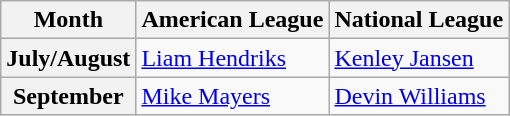<table class="wikitable">
<tr>
<th>Month</th>
<th>American League</th>
<th>National League</th>
</tr>
<tr>
<th>July/August</th>
<td><a href='#'>Liam Hendriks</a></td>
<td><a href='#'>Kenley Jansen</a></td>
</tr>
<tr>
<th>September</th>
<td><a href='#'>Mike Mayers</a></td>
<td><a href='#'>Devin Williams</a></td>
</tr>
</table>
